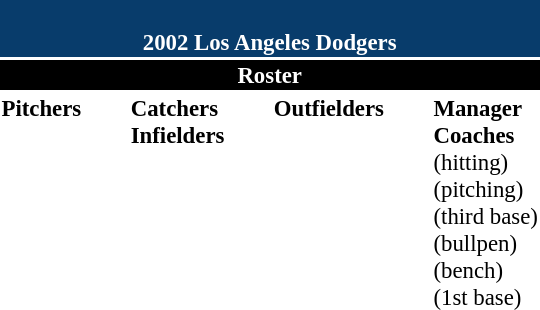<table class="toccolours" style="font-size: 95%;">
<tr>
<th colspan="10" style="background-color: #083c6b; color: #FFFFFF; text-align: center;"><br>2002 Los Angeles Dodgers</th>
</tr>
<tr>
<td colspan="10" style="background-color: black; color: #FFFFFF; text-align: center;"><strong>Roster</strong></td>
</tr>
<tr>
<td valign="top"><strong>Pitchers</strong><br>







 









</td>
<td width="25px"></td>
<td valign="top"><strong>Catchers</strong><br>


<strong>Infielders</strong>








</td>
<td width="25px"></td>
<td valign="top"><strong>Outfielders</strong><br>








</td>
<td width="25px"></td>
<td valign="top"><strong>Manager</strong><br>
<strong>Coaches</strong>
 <br>(hitting)
<br> (pitching)
 <br> (third base)
 <br>(bullpen)

 <br>(bench)
 <br>(1st base)</td>
</tr>
</table>
